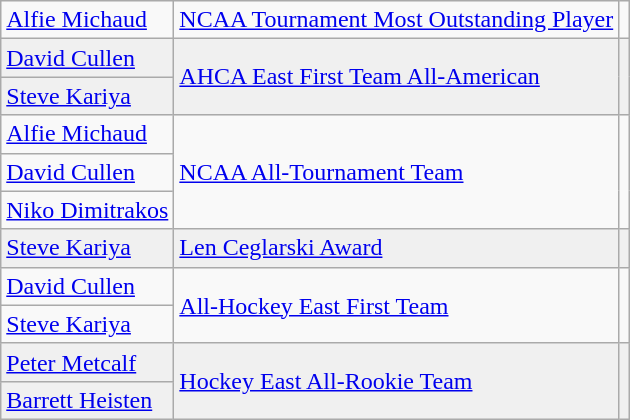<table class="wikitable">
<tr>
<td><a href='#'>Alfie Michaud</a></td>
<td><a href='#'>NCAA Tournament Most Outstanding Player</a></td>
<td></td>
</tr>
<tr bgcolor=f0f0f0>
<td><a href='#'>David Cullen</a></td>
<td rowspan=2><a href='#'>AHCA East First Team All-American</a></td>
<td rowspan=2></td>
</tr>
<tr bgcolor=f0f0f0>
<td><a href='#'>Steve Kariya</a></td>
</tr>
<tr>
<td><a href='#'>Alfie Michaud</a></td>
<td rowspan=3><a href='#'>NCAA All-Tournament Team</a></td>
<td rowspan=3></td>
</tr>
<tr>
<td><a href='#'>David Cullen</a></td>
</tr>
<tr>
<td><a href='#'>Niko Dimitrakos</a></td>
</tr>
<tr bgcolor=f0f0f0>
<td><a href='#'>Steve Kariya</a></td>
<td><a href='#'>Len Ceglarski Award</a></td>
<td></td>
</tr>
<tr>
<td><a href='#'>David Cullen</a></td>
<td rowspan=2><a href='#'>All-Hockey East First Team</a></td>
<td rowspan=2></td>
</tr>
<tr>
<td><a href='#'>Steve Kariya</a></td>
</tr>
<tr bgcolor=f0f0f0>
<td><a href='#'>Peter Metcalf</a></td>
<td rowspan=2><a href='#'>Hockey East All-Rookie Team</a></td>
<td rowspan=2></td>
</tr>
<tr bgcolor=f0f0f0>
<td><a href='#'>Barrett Heisten</a></td>
</tr>
</table>
